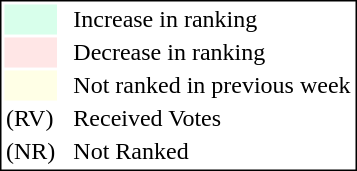<table style="border:1px solid black;">
<tr>
<td style="background:#D8FFEB; width:20px;"></td>
<td> </td>
<td>Increase in ranking</td>
</tr>
<tr>
<td style="background:#FFE6E6; width:20px;"></td>
<td> </td>
<td>Decrease in ranking</td>
</tr>
<tr>
<td style="background:#FFFFE6; width:20px;"></td>
<td> </td>
<td>Not ranked in previous week</td>
</tr>
<tr>
<td>(RV)</td>
<td> </td>
<td>Received Votes</td>
</tr>
<tr>
<td>(NR)</td>
<td> </td>
<td>Not Ranked</td>
</tr>
</table>
